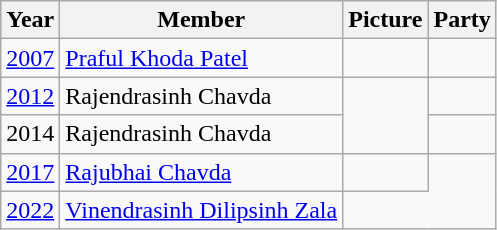<table class="wikitable sortable">
<tr>
<th>Year</th>
<th>Member</th>
<th>Picture</th>
<th colspan="2">Party</th>
</tr>
<tr>
<td><a href='#'>2007</a></td>
<td><a href='#'>Praful Khoda Patel</a></td>
<td></td>
<td></td>
</tr>
<tr>
<td><a href='#'>2012</a></td>
<td>Rajendrasinh Chavda</td>
<td rowspan=2></td>
<td></td>
</tr>
<tr>
<td>2014</td>
<td>Rajendrasinh Chavda</td>
<td></td>
</tr>
<tr>
<td><a href='#'>2017</a></td>
<td><a href='#'>Rajubhai Chavda</a></td>
<td></td>
</tr>
<tr>
<td><a href='#'>2022</a></td>
<td><a href='#'>Vinendrasinh Dilipsinh Zala</a></td>
</tr>
</table>
